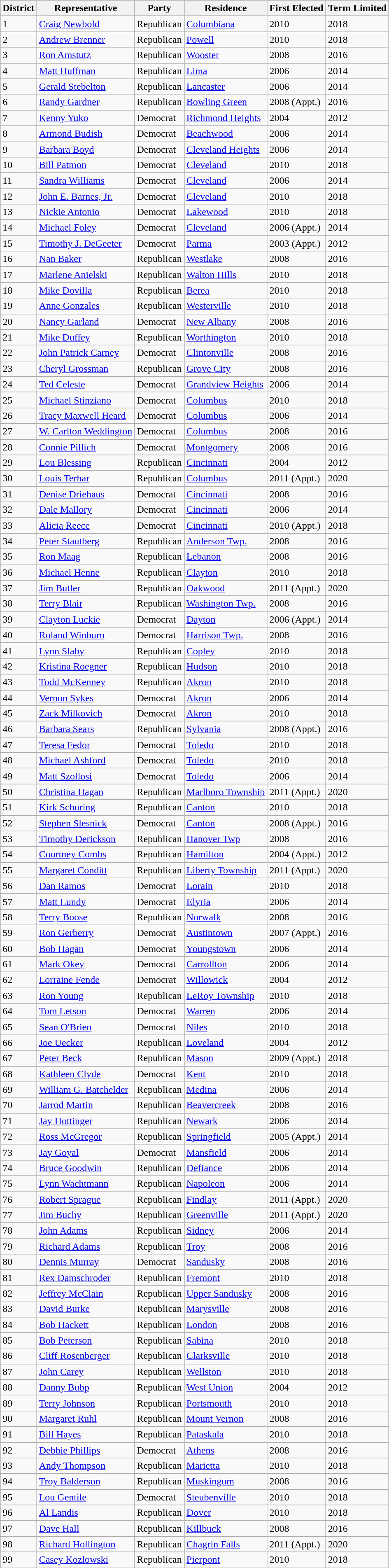<table class="wikitable sortable">
<tr>
<th>District</th>
<th>Representative</th>
<th>Party</th>
<th>Residence</th>
<th>First Elected</th>
<th>Term Limited</th>
</tr>
<tr>
<td>1</td>
<td><a href='#'>Craig Newbold</a></td>
<td>Republican</td>
<td><a href='#'>Columbiana</a></td>
<td>2010</td>
<td>2018</td>
</tr>
<tr>
<td>2</td>
<td><a href='#'>Andrew Brenner</a></td>
<td>Republican</td>
<td><a href='#'>Powell</a></td>
<td>2010</td>
<td>2018</td>
</tr>
<tr>
<td>3</td>
<td><a href='#'>Ron Amstutz</a></td>
<td>Republican</td>
<td><a href='#'>Wooster</a></td>
<td>2008</td>
<td>2016</td>
</tr>
<tr>
<td>4</td>
<td><a href='#'>Matt Huffman</a></td>
<td>Republican</td>
<td><a href='#'>Lima</a></td>
<td>2006</td>
<td>2014</td>
</tr>
<tr>
<td>5</td>
<td><a href='#'>Gerald Stebelton</a></td>
<td>Republican</td>
<td><a href='#'>Lancaster</a></td>
<td>2006</td>
<td>2014</td>
</tr>
<tr>
<td>6</td>
<td><a href='#'>Randy Gardner</a></td>
<td>Republican</td>
<td><a href='#'>Bowling Green</a></td>
<td>2008 (Appt.)</td>
<td>2016</td>
</tr>
<tr>
<td>7</td>
<td><a href='#'>Kenny Yuko</a></td>
<td>Democrat</td>
<td><a href='#'>Richmond Heights</a></td>
<td>2004</td>
<td>2012</td>
</tr>
<tr>
<td>8</td>
<td><a href='#'>Armond Budish</a></td>
<td>Democrat</td>
<td><a href='#'>Beachwood</a></td>
<td>2006</td>
<td>2014</td>
</tr>
<tr>
<td>9</td>
<td><a href='#'>Barbara Boyd</a></td>
<td>Democrat</td>
<td><a href='#'>Cleveland Heights</a></td>
<td>2006</td>
<td>2014</td>
</tr>
<tr>
<td>10</td>
<td><a href='#'>Bill Patmon</a></td>
<td>Democrat</td>
<td><a href='#'>Cleveland</a></td>
<td>2010</td>
<td>2018</td>
</tr>
<tr>
<td>11</td>
<td><a href='#'>Sandra Williams</a></td>
<td>Democrat</td>
<td><a href='#'>Cleveland</a></td>
<td>2006</td>
<td>2014</td>
</tr>
<tr>
<td>12</td>
<td><a href='#'>John E. Barnes, Jr.</a></td>
<td>Democrat</td>
<td><a href='#'>Cleveland</a></td>
<td>2010</td>
<td>2018</td>
</tr>
<tr>
<td>13</td>
<td><a href='#'>Nickie Antonio</a></td>
<td>Democrat</td>
<td><a href='#'>Lakewood</a></td>
<td>2010</td>
<td>2018</td>
</tr>
<tr>
<td>14</td>
<td><a href='#'>Michael Foley</a></td>
<td>Democrat</td>
<td><a href='#'>Cleveland</a></td>
<td>2006 (Appt.)</td>
<td>2014</td>
</tr>
<tr>
<td>15</td>
<td><a href='#'>Timothy J. DeGeeter</a></td>
<td>Democrat</td>
<td><a href='#'>Parma</a></td>
<td>2003 (Appt.)</td>
<td>2012</td>
</tr>
<tr>
<td>16</td>
<td><a href='#'>Nan Baker</a></td>
<td>Republican</td>
<td><a href='#'>Westlake</a></td>
<td>2008</td>
<td>2016</td>
</tr>
<tr>
<td>17</td>
<td><a href='#'>Marlene Anielski</a></td>
<td>Republican</td>
<td><a href='#'>Walton Hills</a></td>
<td>2010</td>
<td>2018</td>
</tr>
<tr>
<td>18</td>
<td><a href='#'>Mike Dovilla</a></td>
<td>Republican</td>
<td><a href='#'>Berea</a></td>
<td>2010</td>
<td>2018</td>
</tr>
<tr>
<td>19</td>
<td><a href='#'>Anne Gonzales</a></td>
<td>Republican</td>
<td><a href='#'>Westerville</a></td>
<td>2010</td>
<td>2018</td>
</tr>
<tr>
<td>20</td>
<td><a href='#'>Nancy Garland</a></td>
<td>Democrat</td>
<td><a href='#'>New Albany</a></td>
<td>2008</td>
<td>2016</td>
</tr>
<tr>
<td>21</td>
<td><a href='#'>Mike Duffey</a></td>
<td>Republican</td>
<td><a href='#'>Worthington</a></td>
<td>2010</td>
<td>2018</td>
</tr>
<tr>
<td>22</td>
<td><a href='#'>John Patrick Carney</a></td>
<td>Democrat</td>
<td><a href='#'>Clintonville</a></td>
<td>2008</td>
<td>2016</td>
</tr>
<tr>
<td>23</td>
<td><a href='#'>Cheryl Grossman</a></td>
<td>Republican</td>
<td><a href='#'>Grove City</a></td>
<td>2008</td>
<td>2016</td>
</tr>
<tr>
<td>24</td>
<td><a href='#'>Ted Celeste</a></td>
<td>Democrat</td>
<td><a href='#'>Grandview Heights</a></td>
<td>2006</td>
<td>2014</td>
</tr>
<tr>
<td>25</td>
<td><a href='#'>Michael Stinziano</a></td>
<td>Democrat</td>
<td><a href='#'>Columbus</a></td>
<td>2010</td>
<td>2018</td>
</tr>
<tr>
<td>26</td>
<td><a href='#'>Tracy Maxwell Heard</a></td>
<td>Democrat</td>
<td><a href='#'>Columbus</a></td>
<td>2006</td>
<td>2014</td>
</tr>
<tr>
<td>27</td>
<td><a href='#'>W. Carlton Weddington</a></td>
<td>Democrat</td>
<td><a href='#'>Columbus</a></td>
<td>2008</td>
<td>2016</td>
</tr>
<tr>
<td>28</td>
<td><a href='#'>Connie Pillich</a></td>
<td>Democrat</td>
<td><a href='#'>Montgomery</a></td>
<td>2008</td>
<td>2016</td>
</tr>
<tr>
<td>29</td>
<td><a href='#'>Lou Blessing</a></td>
<td>Republican</td>
<td><a href='#'>Cincinnati</a></td>
<td>2004</td>
<td>2012</td>
</tr>
<tr>
<td>30</td>
<td><a href='#'>Louis Terhar</a></td>
<td>Republican</td>
<td><a href='#'>Columbus</a></td>
<td>2011 (Appt.)</td>
<td>2020</td>
</tr>
<tr>
<td>31</td>
<td><a href='#'>Denise Driehaus</a></td>
<td>Democrat</td>
<td><a href='#'>Cincinnati</a></td>
<td>2008</td>
<td>2016</td>
</tr>
<tr>
<td>32</td>
<td><a href='#'>Dale Mallory</a></td>
<td>Democrat</td>
<td><a href='#'>Cincinnati</a></td>
<td>2006</td>
<td>2014</td>
</tr>
<tr>
<td>33</td>
<td><a href='#'>Alicia Reece</a></td>
<td>Democrat</td>
<td><a href='#'>Cincinnati</a></td>
<td>2010 (Appt.)</td>
<td>2018</td>
</tr>
<tr>
<td>34</td>
<td><a href='#'>Peter Stautberg</a></td>
<td>Republican</td>
<td><a href='#'>Anderson Twp.</a></td>
<td>2008</td>
<td>2016</td>
</tr>
<tr>
<td>35</td>
<td><a href='#'>Ron Maag</a></td>
<td>Republican</td>
<td><a href='#'>Lebanon</a></td>
<td>2008</td>
<td>2016</td>
</tr>
<tr>
<td>36</td>
<td><a href='#'>Michael Henne</a></td>
<td>Republican</td>
<td><a href='#'>Clayton</a></td>
<td>2010</td>
<td>2018</td>
</tr>
<tr>
<td>37</td>
<td><a href='#'>Jim Butler</a></td>
<td>Republican</td>
<td><a href='#'>Oakwood</a></td>
<td>2011 (Appt.)</td>
<td>2020</td>
</tr>
<tr>
<td>38</td>
<td><a href='#'>Terry Blair</a></td>
<td>Republican</td>
<td><a href='#'>Washington Twp.</a></td>
<td>2008</td>
<td>2016</td>
</tr>
<tr>
<td>39</td>
<td><a href='#'>Clayton Luckie</a></td>
<td>Democrat</td>
<td><a href='#'>Dayton</a></td>
<td>2006 (Appt.)</td>
<td>2014</td>
</tr>
<tr>
<td>40</td>
<td><a href='#'>Roland Winburn</a></td>
<td>Democrat</td>
<td><a href='#'>Harrison Twp.</a></td>
<td>2008</td>
<td>2016</td>
</tr>
<tr>
<td>41</td>
<td><a href='#'>Lynn Slaby</a></td>
<td>Republican</td>
<td><a href='#'>Copley</a></td>
<td>2010</td>
<td>2018</td>
</tr>
<tr>
<td>42</td>
<td><a href='#'>Kristina Roegner</a></td>
<td>Republican</td>
<td><a href='#'>Hudson</a></td>
<td>2010</td>
<td>2018</td>
</tr>
<tr>
<td>43</td>
<td><a href='#'>Todd McKenney</a></td>
<td>Republican</td>
<td><a href='#'>Akron</a></td>
<td>2010</td>
<td>2018</td>
</tr>
<tr>
<td>44</td>
<td><a href='#'>Vernon Sykes</a></td>
<td>Democrat</td>
<td><a href='#'>Akron</a></td>
<td>2006</td>
<td>2014</td>
</tr>
<tr>
<td>45</td>
<td><a href='#'>Zack Milkovich</a></td>
<td>Democrat</td>
<td><a href='#'>Akron</a></td>
<td>2010</td>
<td>2018</td>
</tr>
<tr>
<td>46</td>
<td><a href='#'>Barbara Sears</a></td>
<td>Republican</td>
<td><a href='#'>Sylvania</a></td>
<td>2008 (Appt.)</td>
<td>2016</td>
</tr>
<tr>
<td>47</td>
<td><a href='#'>Teresa Fedor</a></td>
<td>Democrat</td>
<td><a href='#'>Toledo</a></td>
<td>2010</td>
<td>2018</td>
</tr>
<tr>
<td>48</td>
<td><a href='#'>Michael Ashford</a></td>
<td>Democrat</td>
<td><a href='#'>Toledo</a></td>
<td>2010</td>
<td>2018</td>
</tr>
<tr>
<td>49</td>
<td><a href='#'>Matt Szollosi</a></td>
<td>Democrat</td>
<td><a href='#'>Toledo</a></td>
<td>2006</td>
<td>2014</td>
</tr>
<tr>
<td>50</td>
<td><a href='#'>Christina Hagan</a></td>
<td>Republican</td>
<td><a href='#'>Marlboro Township</a></td>
<td>2011 (Appt.)</td>
<td>2020</td>
</tr>
<tr>
<td>51</td>
<td><a href='#'>Kirk Schuring</a></td>
<td>Republican</td>
<td><a href='#'>Canton</a></td>
<td>2010</td>
<td>2018</td>
</tr>
<tr>
<td>52</td>
<td><a href='#'>Stephen Slesnick</a></td>
<td>Democrat</td>
<td><a href='#'>Canton</a></td>
<td>2008 (Appt.)</td>
<td>2016</td>
</tr>
<tr>
<td>53</td>
<td><a href='#'>Timothy Derickson</a></td>
<td>Republican</td>
<td><a href='#'>Hanover Twp</a></td>
<td>2008</td>
<td>2016</td>
</tr>
<tr>
<td>54</td>
<td><a href='#'>Courtney Combs</a></td>
<td>Republican</td>
<td><a href='#'>Hamilton</a></td>
<td>2004 (Appt.)</td>
<td>2012</td>
</tr>
<tr>
<td>55</td>
<td><a href='#'>Margaret Conditt</a></td>
<td>Republican</td>
<td><a href='#'>Liberty Township</a></td>
<td>2011 (Appt.)</td>
<td>2020</td>
</tr>
<tr>
<td>56</td>
<td><a href='#'>Dan Ramos</a></td>
<td>Democrat</td>
<td><a href='#'>Lorain</a></td>
<td>2010</td>
<td>2018</td>
</tr>
<tr>
<td>57</td>
<td><a href='#'>Matt Lundy</a></td>
<td>Democrat</td>
<td><a href='#'>Elyria</a></td>
<td>2006</td>
<td>2014</td>
</tr>
<tr>
<td>58</td>
<td><a href='#'>Terry Boose</a></td>
<td>Republican</td>
<td><a href='#'>Norwalk</a></td>
<td>2008</td>
<td>2016</td>
</tr>
<tr>
<td>59</td>
<td><a href='#'>Ron Gerberry</a></td>
<td>Democrat</td>
<td><a href='#'>Austintown</a></td>
<td>2007 (Appt.)</td>
<td>2016</td>
</tr>
<tr>
<td>60</td>
<td><a href='#'>Bob Hagan</a></td>
<td>Democrat</td>
<td><a href='#'>Youngstown</a></td>
<td>2006</td>
<td>2014</td>
</tr>
<tr>
<td>61</td>
<td><a href='#'>Mark Okey</a></td>
<td>Democrat</td>
<td><a href='#'>Carrollton</a></td>
<td>2006</td>
<td>2014</td>
</tr>
<tr>
<td>62</td>
<td><a href='#'>Lorraine Fende</a></td>
<td>Democrat</td>
<td><a href='#'>Willowick</a></td>
<td>2004</td>
<td>2012</td>
</tr>
<tr>
<td>63</td>
<td><a href='#'>Ron Young</a></td>
<td>Republican</td>
<td><a href='#'>LeRoy Township</a></td>
<td>2010</td>
<td>2018</td>
</tr>
<tr>
<td>64</td>
<td><a href='#'>Tom Letson</a></td>
<td>Democrat</td>
<td><a href='#'>Warren</a></td>
<td>2006</td>
<td>2014</td>
</tr>
<tr>
<td>65</td>
<td><a href='#'>Sean O'Brien</a></td>
<td>Democrat</td>
<td><a href='#'>Niles</a></td>
<td>2010</td>
<td>2018</td>
</tr>
<tr>
<td>66</td>
<td><a href='#'>Joe Uecker</a></td>
<td>Republican</td>
<td><a href='#'>Loveland</a></td>
<td>2004</td>
<td>2012</td>
</tr>
<tr>
<td>67</td>
<td><a href='#'>Peter Beck</a></td>
<td>Republican</td>
<td><a href='#'>Mason</a></td>
<td>2009 (Appt.)</td>
<td>2018</td>
</tr>
<tr>
<td>68</td>
<td><a href='#'>Kathleen Clyde</a></td>
<td>Democrat</td>
<td><a href='#'>Kent</a></td>
<td>2010</td>
<td>2018</td>
</tr>
<tr>
<td>69</td>
<td><a href='#'>William G. Batchelder</a></td>
<td>Republican</td>
<td><a href='#'>Medina</a></td>
<td>2006</td>
<td>2014</td>
</tr>
<tr>
<td>70</td>
<td><a href='#'>Jarrod Martin</a></td>
<td>Republican</td>
<td><a href='#'>Beavercreek</a></td>
<td>2008</td>
<td>2016</td>
</tr>
<tr>
<td>71</td>
<td><a href='#'>Jay Hottinger</a></td>
<td>Republican</td>
<td><a href='#'>Newark</a></td>
<td>2006</td>
<td>2014</td>
</tr>
<tr>
<td>72</td>
<td><a href='#'>Ross McGregor</a></td>
<td>Republican</td>
<td><a href='#'>Springfield</a></td>
<td>2005 (Appt.)</td>
<td>2014</td>
</tr>
<tr>
<td>73</td>
<td><a href='#'>Jay Goyal</a></td>
<td>Democrat</td>
<td><a href='#'>Mansfield</a></td>
<td>2006</td>
<td>2014</td>
</tr>
<tr>
<td>74</td>
<td><a href='#'>Bruce Goodwin</a></td>
<td>Republican</td>
<td><a href='#'>Defiance</a></td>
<td>2006</td>
<td>2014</td>
</tr>
<tr>
<td>75</td>
<td><a href='#'>Lynn Wachtmann</a></td>
<td>Republican</td>
<td><a href='#'>Napoleon</a></td>
<td>2006</td>
<td>2014</td>
</tr>
<tr>
<td>76</td>
<td><a href='#'>Robert Sprague</a></td>
<td>Republican</td>
<td><a href='#'>Findlay</a></td>
<td>2011 (Appt.)</td>
<td>2020</td>
</tr>
<tr>
<td>77</td>
<td><a href='#'>Jim Buchy</a></td>
<td>Republican</td>
<td><a href='#'>Greenville</a></td>
<td>2011 (Appt.)</td>
<td>2020</td>
</tr>
<tr>
<td>78</td>
<td><a href='#'>John Adams</a></td>
<td>Republican</td>
<td><a href='#'>Sidney</a></td>
<td>2006</td>
<td>2014</td>
</tr>
<tr>
<td>79</td>
<td><a href='#'>Richard Adams</a></td>
<td>Republican</td>
<td><a href='#'>Troy</a></td>
<td>2008</td>
<td>2016</td>
</tr>
<tr>
<td>80</td>
<td><a href='#'>Dennis Murray</a></td>
<td>Democrat</td>
<td><a href='#'>Sandusky</a></td>
<td>2008</td>
<td>2016</td>
</tr>
<tr>
<td>81</td>
<td><a href='#'>Rex Damschroder</a></td>
<td>Republican</td>
<td><a href='#'>Fremont</a></td>
<td>2010</td>
<td>2018</td>
</tr>
<tr>
<td>82</td>
<td><a href='#'>Jeffrey McClain</a></td>
<td>Republican</td>
<td><a href='#'>Upper Sandusky</a></td>
<td>2008</td>
<td>2016</td>
</tr>
<tr>
<td>83</td>
<td><a href='#'>David Burke</a></td>
<td>Republican</td>
<td><a href='#'>Marysville</a></td>
<td>2008</td>
<td>2016</td>
</tr>
<tr>
<td>84</td>
<td><a href='#'>Bob Hackett</a></td>
<td>Republican</td>
<td><a href='#'>London</a></td>
<td>2008</td>
<td>2016</td>
</tr>
<tr>
<td>85</td>
<td><a href='#'>Bob Peterson</a></td>
<td>Republican</td>
<td><a href='#'>Sabina</a></td>
<td>2010</td>
<td>2018</td>
</tr>
<tr>
<td>86</td>
<td><a href='#'>Cliff Rosenberger</a></td>
<td>Republican</td>
<td><a href='#'>Clarksville</a></td>
<td>2010</td>
<td>2018</td>
</tr>
<tr>
<td>87</td>
<td><a href='#'>John Carey</a></td>
<td>Republican</td>
<td><a href='#'>Wellston</a></td>
<td>2010</td>
<td>2018</td>
</tr>
<tr>
<td>88</td>
<td><a href='#'>Danny Bubp</a></td>
<td>Republican</td>
<td><a href='#'>West Union</a></td>
<td>2004</td>
<td>2012</td>
</tr>
<tr>
<td>89</td>
<td><a href='#'>Terry Johnson</a></td>
<td>Republican</td>
<td><a href='#'>Portsmouth</a></td>
<td>2010</td>
<td>2018</td>
</tr>
<tr>
<td>90</td>
<td><a href='#'>Margaret Ruhl</a></td>
<td>Republican</td>
<td><a href='#'>Mount Vernon</a></td>
<td>2008</td>
<td>2016</td>
</tr>
<tr>
<td>91</td>
<td><a href='#'>Bill Hayes</a></td>
<td>Republican</td>
<td><a href='#'>Pataskala</a></td>
<td>2010</td>
<td>2018</td>
</tr>
<tr>
<td>92</td>
<td><a href='#'>Debbie Phillips</a></td>
<td>Democrat</td>
<td><a href='#'>Athens</a></td>
<td>2008</td>
<td>2016</td>
</tr>
<tr>
<td>93</td>
<td><a href='#'>Andy Thompson</a></td>
<td>Republican</td>
<td><a href='#'>Marietta</a></td>
<td>2010</td>
<td>2018</td>
</tr>
<tr>
<td>94</td>
<td><a href='#'>Troy Balderson</a></td>
<td>Republican</td>
<td><a href='#'>Muskingum</a></td>
<td>2008</td>
<td>2016</td>
</tr>
<tr>
<td>95</td>
<td><a href='#'>Lou Gentile</a></td>
<td>Democrat</td>
<td><a href='#'>Steubenville</a></td>
<td>2010</td>
<td>2018</td>
</tr>
<tr>
<td>96</td>
<td><a href='#'>Al Landis</a></td>
<td>Republican</td>
<td><a href='#'>Dover</a></td>
<td>2010</td>
<td>2018</td>
</tr>
<tr>
<td>97</td>
<td><a href='#'>Dave Hall</a></td>
<td>Republican</td>
<td><a href='#'>Killbuck</a></td>
<td>2008</td>
<td>2016</td>
</tr>
<tr>
<td>98</td>
<td><a href='#'>Richard Hollington</a></td>
<td>Republican</td>
<td><a href='#'>Chagrin Falls</a></td>
<td>2011 (Appt.)</td>
<td>2020</td>
</tr>
<tr>
<td>99</td>
<td><a href='#'>Casey Kozlowski</a></td>
<td>Republican</td>
<td><a href='#'>Pierpont</a></td>
<td>2010</td>
<td>2018</td>
</tr>
</table>
